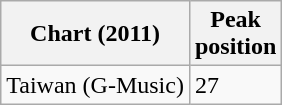<table class="wikitable">
<tr>
<th>Chart (2011)</th>
<th>Peak<br>position</th>
</tr>
<tr>
<td>Taiwan (G-Music)</td>
<td>27</td>
</tr>
</table>
